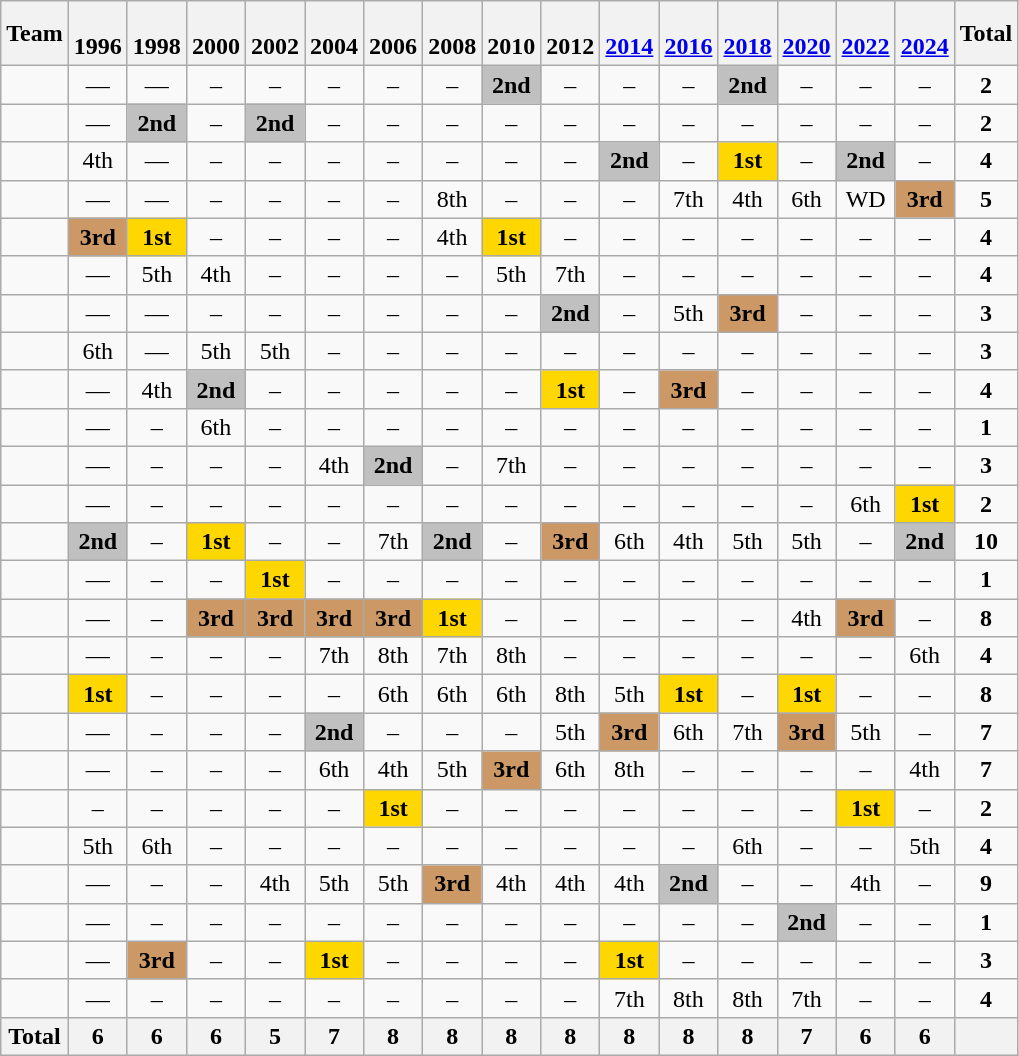<table class="wikitable " style="text-align:center">
<tr>
<th>Team</th>
<th><br>1996</th>
<th><br>1998</th>
<th><br>2000</th>
<th><br>2002</th>
<th><br>2004</th>
<th><br>2006</th>
<th><br>2008</th>
<th><br>2010</th>
<th><br>2012</th>
<th><br><a href='#'>2014</a></th>
<th><br><a href='#'>2016</a></th>
<th><br><a href='#'>2018</a></th>
<th><br><a href='#'>2020</a></th>
<th><br><a href='#'>2022</a></th>
<th><br><a href='#'>2024</a></th>
<th>Total</th>
</tr>
<tr>
<td align=left></td>
<td>—</td>
<td>—</td>
<td>–</td>
<td>–</td>
<td>–</td>
<td>–</td>
<td>–</td>
<td bgcolor=silver><strong>2nd</strong></td>
<td>–</td>
<td>–</td>
<td>–</td>
<td bgcolor=silver><strong>2nd</strong></td>
<td>–</td>
<td>–</td>
<td>–</td>
<td><strong>2</strong></td>
</tr>
<tr>
<td align=left></td>
<td>—</td>
<td bgcolor=silver><strong>2nd</strong></td>
<td>–</td>
<td bgcolor=silver><strong>2nd</strong></td>
<td>–</td>
<td>–</td>
<td>–</td>
<td>–</td>
<td>–</td>
<td>–</td>
<td>–</td>
<td>–</td>
<td>–</td>
<td>–</td>
<td>–</td>
<td><strong>2</strong></td>
</tr>
<tr>
<td align=left></td>
<td>4th</td>
<td>—</td>
<td>–</td>
<td>–</td>
<td>–</td>
<td>–</td>
<td>–</td>
<td>–</td>
<td>–</td>
<td bgcolor=silver><strong>2nd</strong></td>
<td>–</td>
<td bgcolor=gold><strong>1st</strong></td>
<td>–</td>
<td bgcolor=silver><strong>2nd</strong></td>
<td>–</td>
<td><strong>4</strong></td>
</tr>
<tr>
<td align=left></td>
<td>—</td>
<td>—</td>
<td>–</td>
<td>–</td>
<td>–</td>
<td>–</td>
<td>8th</td>
<td>–</td>
<td>–</td>
<td>–</td>
<td>7th</td>
<td>4th</td>
<td>6th</td>
<td>WD</td>
<td bgcolor=cc9966><strong>3rd</strong></td>
<td><strong>5</strong></td>
</tr>
<tr>
<td align=left></td>
<td bgcolor=cc9966><strong>3rd</strong></td>
<td bgcolor=gold><strong>1st</strong></td>
<td>–</td>
<td>–</td>
<td>–</td>
<td>–</td>
<td>4th</td>
<td bgcolor=gold><strong>1st</strong></td>
<td>–</td>
<td>–</td>
<td>–</td>
<td>–</td>
<td>–</td>
<td>–</td>
<td>–</td>
<td><strong>4</strong></td>
</tr>
<tr>
<td align=left></td>
<td>—</td>
<td>5th</td>
<td>4th</td>
<td>–</td>
<td>–</td>
<td>–</td>
<td>–</td>
<td>5th</td>
<td>7th</td>
<td>–</td>
<td>–</td>
<td>–</td>
<td>–</td>
<td>–</td>
<td>–</td>
<td><strong>4</strong></td>
</tr>
<tr>
<td align=left></td>
<td>—</td>
<td>—</td>
<td>–</td>
<td>–</td>
<td>–</td>
<td>–</td>
<td>–</td>
<td>–</td>
<td bgcolor=silver><strong>2nd</strong></td>
<td>–</td>
<td>5th</td>
<td bgcolor=cc9966><strong>3rd</strong></td>
<td>–</td>
<td>–</td>
<td>–</td>
<td><strong>3</strong></td>
</tr>
<tr>
<td align=left></td>
<td>6th</td>
<td>—</td>
<td>5th</td>
<td>5th</td>
<td>–</td>
<td>–</td>
<td>–</td>
<td>–</td>
<td>–</td>
<td>–</td>
<td>–</td>
<td>–</td>
<td>–</td>
<td>–</td>
<td>–</td>
<td><strong>3</strong></td>
</tr>
<tr>
<td align=left></td>
<td>—</td>
<td>4th</td>
<td bgcolor=silver><strong>2nd</strong></td>
<td>–</td>
<td>–</td>
<td>–</td>
<td>–</td>
<td>–</td>
<td bgcolor=gold><strong>1st</strong></td>
<td>–</td>
<td bgcolor=cc9966><strong>3rd</strong></td>
<td>–</td>
<td>–</td>
<td>–</td>
<td>–</td>
<td><strong>4</strong></td>
</tr>
<tr>
<td align=left></td>
<td>—</td>
<td>–</td>
<td>6th</td>
<td>–</td>
<td>–</td>
<td>–</td>
<td>–</td>
<td>–</td>
<td>–</td>
<td>–</td>
<td>–</td>
<td>–</td>
<td>–</td>
<td>–</td>
<td>–</td>
<td><strong>1</strong></td>
</tr>
<tr>
<td align=left></td>
<td>—</td>
<td>–</td>
<td>–</td>
<td>–</td>
<td>4th</td>
<td bgcolor=silver><strong>2nd</strong></td>
<td>–</td>
<td>7th</td>
<td>–</td>
<td>–</td>
<td>–</td>
<td>–</td>
<td>–</td>
<td>–</td>
<td>–</td>
<td><strong>3</strong></td>
</tr>
<tr>
<td align=left></td>
<td>—</td>
<td>–</td>
<td>–</td>
<td>–</td>
<td>–</td>
<td>–</td>
<td>–</td>
<td>–</td>
<td>–</td>
<td>–</td>
<td>–</td>
<td>–</td>
<td>–</td>
<td>6th</td>
<td bgcolor=gold><strong>1st</strong></td>
<td><strong>2</strong></td>
</tr>
<tr>
<td align=left></td>
<td bgcolor=silver><strong>2nd</strong></td>
<td>–</td>
<td bgcolor=gold><strong>1st</strong></td>
<td>–</td>
<td>–</td>
<td>7th</td>
<td bgcolor=silver><strong>2nd</strong></td>
<td>–</td>
<td bgcolor=cc9966><strong>3rd</strong></td>
<td>6th</td>
<td>4th</td>
<td>5th</td>
<td>5th</td>
<td>–</td>
<td bgcolor=silver><strong>2nd</strong></td>
<td><strong>10</strong></td>
</tr>
<tr>
<td align=left></td>
<td>—</td>
<td>–</td>
<td>–</td>
<td bgcolor=gold><strong>1st</strong></td>
<td>–</td>
<td>–</td>
<td>–</td>
<td>–</td>
<td>–</td>
<td>–</td>
<td>–</td>
<td>–</td>
<td>–</td>
<td>–</td>
<td>–</td>
<td><strong>1</strong></td>
</tr>
<tr>
<td align=left></td>
<td>—</td>
<td>–</td>
<td bgcolor=cc9966><strong>3rd</strong></td>
<td bgcolor=cc9966><strong>3rd</strong></td>
<td bgcolor=cc9966><strong>3rd</strong></td>
<td bgcolor=cc9966><strong>3rd</strong></td>
<td bgcolor=gold><strong>1st</strong></td>
<td>–</td>
<td>–</td>
<td>–</td>
<td>–</td>
<td>–</td>
<td>4th</td>
<td bgcolor=cc9966><strong>3rd</strong></td>
<td>–</td>
<td><strong>8</strong></td>
</tr>
<tr>
<td align=left></td>
<td>—</td>
<td>–</td>
<td>–</td>
<td>–</td>
<td>7th</td>
<td>8th</td>
<td>7th</td>
<td>8th</td>
<td>–</td>
<td>–</td>
<td>–</td>
<td>–</td>
<td>–</td>
<td>–</td>
<td>6th</td>
<td><strong>4</strong></td>
</tr>
<tr>
<td align=left></td>
<td bgcolor=gold><strong>1st</strong></td>
<td>–</td>
<td>–</td>
<td>–</td>
<td>–</td>
<td>6th</td>
<td>6th</td>
<td>6th</td>
<td>8th</td>
<td>5th</td>
<td bgcolor=gold><strong>1st</strong></td>
<td>–</td>
<td bgcolor=gold><strong>1st</strong></td>
<td>–</td>
<td>–</td>
<td><strong>8</strong></td>
</tr>
<tr>
<td align=left></td>
<td>—</td>
<td>–</td>
<td>–</td>
<td>–</td>
<td bgcolor=silver><strong>2nd</strong></td>
<td>–</td>
<td>–</td>
<td>–</td>
<td>5th</td>
<td bgcolor=cc9966><strong>3rd</strong></td>
<td>6th</td>
<td>7th</td>
<td bgcolor=cc9966><strong>3rd</strong></td>
<td>5th</td>
<td>–</td>
<td><strong>7</strong></td>
</tr>
<tr>
<td align=left></td>
<td>—</td>
<td>–</td>
<td>–</td>
<td>–</td>
<td>6th</td>
<td>4th</td>
<td>5th</td>
<td bgcolor=cc9966><strong>3rd</strong></td>
<td>6th</td>
<td>8th</td>
<td>–</td>
<td>–</td>
<td>–</td>
<td>–</td>
<td>4th</td>
<td><strong>7</strong></td>
</tr>
<tr>
<td align=left></td>
<td>–</td>
<td>–</td>
<td>–</td>
<td>–</td>
<td>–</td>
<td bgcolor=gold><strong>1st</strong></td>
<td>–</td>
<td>–</td>
<td>–</td>
<td>–</td>
<td>–</td>
<td>–</td>
<td>–</td>
<td bgcolor=gold><strong>1st</strong></td>
<td>–</td>
<td><strong>2</strong></td>
</tr>
<tr>
<td align=left></td>
<td>5th</td>
<td>6th</td>
<td>–</td>
<td>–</td>
<td>–</td>
<td>–</td>
<td>–</td>
<td>–</td>
<td>–</td>
<td>–</td>
<td>–</td>
<td>6th</td>
<td>–</td>
<td>–</td>
<td>5th</td>
<td><strong>4</strong></td>
</tr>
<tr>
<td align=left></td>
<td>—</td>
<td>–</td>
<td>–</td>
<td>4th</td>
<td>5th</td>
<td>5th</td>
<td bgcolor=cc9966><strong>3rd</strong></td>
<td>4th</td>
<td>4th</td>
<td>4th</td>
<td bgcolor=silver><strong>2nd</strong></td>
<td>–</td>
<td>–</td>
<td>4th</td>
<td>–</td>
<td><strong>9</strong></td>
</tr>
<tr>
<td align=left></td>
<td>—</td>
<td>–</td>
<td>–</td>
<td>–</td>
<td>–</td>
<td>–</td>
<td>–</td>
<td>–</td>
<td>–</td>
<td>–</td>
<td>–</td>
<td>–</td>
<td bgcolor=silver><strong>2nd</strong></td>
<td>–</td>
<td>–</td>
<td><strong>1</strong></td>
</tr>
<tr>
<td align=left></td>
<td>—</td>
<td bgcolor=cc9966><strong>3rd</strong></td>
<td>–</td>
<td>–</td>
<td bgcolor=gold><strong>1st</strong></td>
<td>–</td>
<td>–</td>
<td>–</td>
<td>–</td>
<td bgcolor=gold><strong>1st</strong></td>
<td>–</td>
<td>–</td>
<td>–</td>
<td>–</td>
<td>–</td>
<td><strong>3</strong></td>
</tr>
<tr>
<td align=left></td>
<td>—</td>
<td>–</td>
<td>–</td>
<td>–</td>
<td>–</td>
<td>–</td>
<td>–</td>
<td>–</td>
<td>–</td>
<td>7th</td>
<td>8th</td>
<td>8th</td>
<td>7th</td>
<td>–</td>
<td>–</td>
<td><strong>4</strong></td>
</tr>
<tr>
<th>Total</th>
<th>6</th>
<th>6</th>
<th>6</th>
<th>5</th>
<th>7</th>
<th>8</th>
<th>8</th>
<th>8</th>
<th>8</th>
<th>8</th>
<th>8</th>
<th>8</th>
<th>7</th>
<th>6</th>
<th>6</th>
<th></th>
</tr>
</table>
